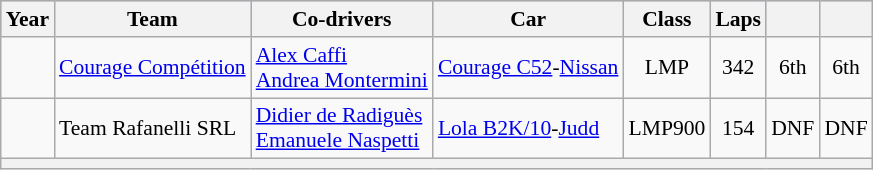<table class="wikitable" style="text-align:center; font-size:90%;">
<tr style="background:#ABBBDD;">
<th>Year</th>
<th>Team</th>
<th>Co-drivers</th>
<th>Car</th>
<th>Class</th>
<th>Laps</th>
<th></th>
<th></th>
</tr>
<tr>
<td></td>
<td align="left" nowrap> <a href='#'>Courage Compétition</a></td>
<td align="left" nowrap> <a href='#'>Alex Caffi</a><br> <a href='#'>Andrea Montermini</a></td>
<td align="left" nowrap><a href='#'>Courage C52</a>-<a href='#'>Nissan</a></td>
<td>LMP</td>
<td>342</td>
<td>6th</td>
<td>6th</td>
</tr>
<tr>
<td></td>
<td align="left" nowrap> Team Rafanelli SRL</td>
<td align="left" nowrap> <a href='#'>Didier de Radiguès</a><br> <a href='#'>Emanuele Naspetti</a></td>
<td align="left" nowrap><a href='#'>Lola B2K/10</a>-<a href='#'>Judd</a></td>
<td>LMP900</td>
<td>154</td>
<td>DNF</td>
<td>DNF</td>
</tr>
<tr>
<th colspan="8"></th>
</tr>
</table>
